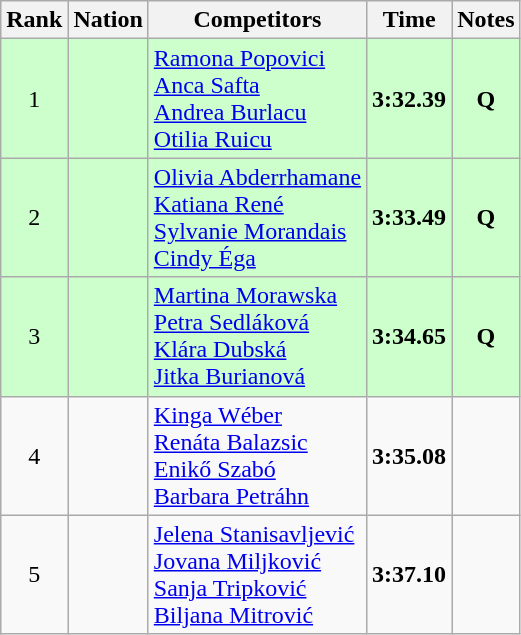<table class="wikitable sortable" style="text-align:center">
<tr>
<th>Rank</th>
<th>Nation</th>
<th>Competitors</th>
<th>Time</th>
<th>Notes</th>
</tr>
<tr bgcolor=ccffcc>
<td>1</td>
<td align=left></td>
<td align=left><a href='#'>Ramona Popovici</a><br><a href='#'>Anca Safta</a><br><a href='#'>Andrea Burlacu</a><br><a href='#'>Otilia Ruicu</a></td>
<td><strong>3:32.39</strong></td>
<td><strong>Q</strong></td>
</tr>
<tr bgcolor=ccffcc>
<td>2</td>
<td align=left></td>
<td align=left><a href='#'>Olivia Abderrhamane</a><br><a href='#'>Katiana René</a><br><a href='#'>Sylvanie Morandais</a><br><a href='#'>Cindy Éga</a></td>
<td><strong>3:33.49</strong></td>
<td><strong>Q</strong></td>
</tr>
<tr bgcolor=ccffcc>
<td>3</td>
<td align=left></td>
<td align=left><a href='#'>Martina Morawska</a><br><a href='#'>Petra Sedláková</a><br><a href='#'>Klára Dubská</a><br><a href='#'>Jitka Burianová</a></td>
<td><strong>3:34.65</strong></td>
<td><strong>Q</strong></td>
</tr>
<tr>
<td>4</td>
<td align=left></td>
<td align=left><a href='#'>Kinga Wéber</a><br><a href='#'>Renáta Balazsic</a><br><a href='#'>Enikő Szabó</a><br><a href='#'>Barbara Petráhn</a></td>
<td><strong>3:35.08</strong></td>
<td></td>
</tr>
<tr>
<td>5</td>
<td align=left></td>
<td align=left><a href='#'>Jelena Stanisavljević</a><br><a href='#'>Jovana Miljković</a><br><a href='#'>Sanja Tripković</a><br><a href='#'>Biljana Mitrović</a></td>
<td><strong>3:37.10</strong></td>
<td></td>
</tr>
</table>
